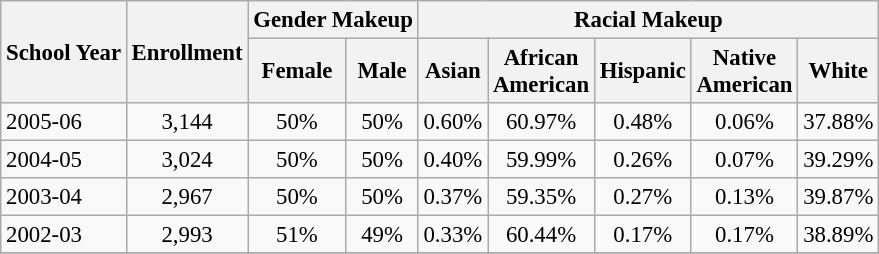<table class="wikitable" style="font-size: 95%;">
<tr>
<th rowspan="2">School Year</th>
<th rowspan="2">Enrollment</th>
<th colspan="2">Gender Makeup</th>
<th colspan="5">Racial Makeup</th>
</tr>
<tr>
<th>Female</th>
<th>Male</th>
<th>Asian</th>
<th>African <br>American</th>
<th>Hispanic</th>
<th>Native <br>American</th>
<th>White</th>
</tr>
<tr>
<td align="left">2005-06</td>
<td align="center">3,144</td>
<td align="center">50%</td>
<td align="center">50%</td>
<td align="center">0.60%</td>
<td align="center">60.97%</td>
<td align="center">0.48%</td>
<td align="center">0.06%</td>
<td align="center">37.88%</td>
</tr>
<tr>
<td align="left">2004-05</td>
<td align="center">3,024</td>
<td align="center">50%</td>
<td align="center">50%</td>
<td align="center">0.40%</td>
<td align="center">59.99%</td>
<td align="center">0.26%</td>
<td align="center">0.07%</td>
<td align="center">39.29%</td>
</tr>
<tr>
<td align="left">2003-04</td>
<td align="center">2,967</td>
<td align="center">50%</td>
<td align="center">50%</td>
<td align="center">0.37%</td>
<td align="center">59.35%</td>
<td align="center">0.27%</td>
<td align="center">0.13%</td>
<td align="center">39.87%</td>
</tr>
<tr>
<td align="left">2002-03</td>
<td align="center">2,993</td>
<td align="center">51%</td>
<td align="center">49%</td>
<td align="center">0.33%</td>
<td align="center">60.44%</td>
<td align="center">0.17%</td>
<td align="center">0.17%</td>
<td align="center">38.89%</td>
</tr>
<tr>
</tr>
</table>
